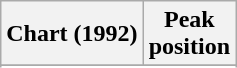<table class="wikitable">
<tr>
<th align="left">Chart (1992)</th>
<th align="center">Peak<br>position</th>
</tr>
<tr>
</tr>
<tr>
</tr>
</table>
